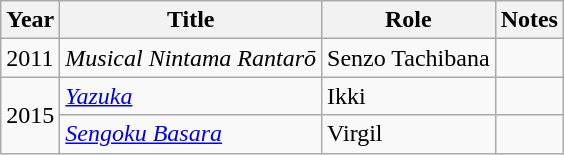<table class="wikitable">
<tr>
<th>Year</th>
<th>Title</th>
<th>Role</th>
<th>Notes</th>
</tr>
<tr>
<td>2011</td>
<td><em>Musical Nintama Rantarō</em></td>
<td>Senzo Tachibana</td>
<td></td>
</tr>
<tr>
<td rowspan="2">2015</td>
<td><em><a href='#'>Yazuka</a></em></td>
<td>Ikki</td>
<td></td>
</tr>
<tr>
<td><em><a href='#'>Sengoku Basara</a></em></td>
<td>Virgil</td>
<td></td>
</tr>
</table>
